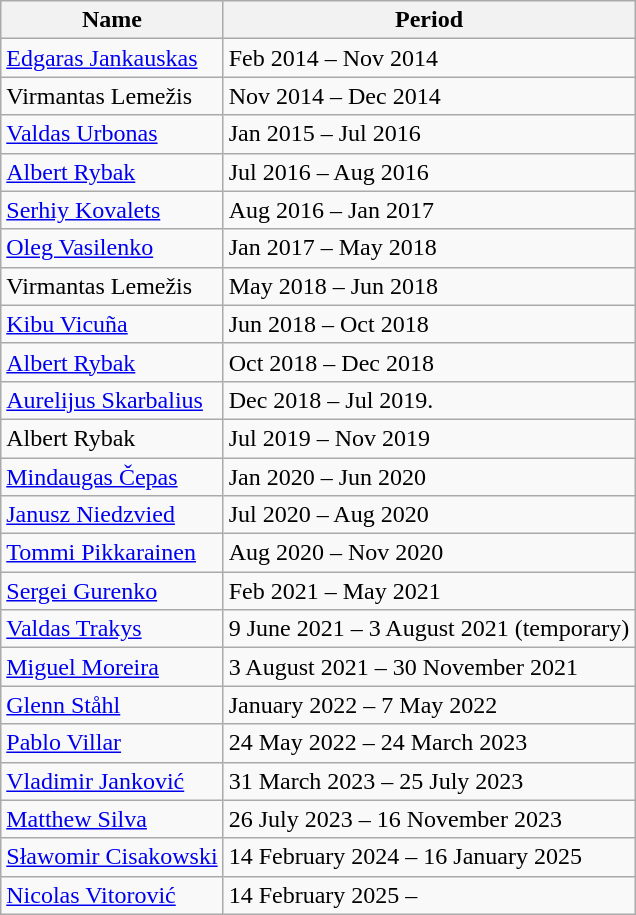<table class="wikitable">
<tr>
<th>Name</th>
<th>Period</th>
</tr>
<tr>
<td> <a href='#'>Edgaras Jankauskas</a></td>
<td>Feb 2014 – Nov 2014</td>
</tr>
<tr>
<td> Virmantas Lemežis</td>
<td>Nov 2014 – Dec 2014</td>
</tr>
<tr>
<td> <a href='#'>Valdas Urbonas</a></td>
<td>Jan 2015 – Jul 2016</td>
</tr>
<tr>
<td> <a href='#'>Albert Rybak</a></td>
<td>Jul 2016 – Aug 2016</td>
</tr>
<tr>
<td> <a href='#'>Serhiy Kovalets</a></td>
<td>Aug 2016 – Jan 2017</td>
</tr>
<tr>
<td> <a href='#'>Oleg Vasilenko</a></td>
<td>Jan 2017 – May 2018</td>
</tr>
<tr>
<td> Virmantas Lemežis</td>
<td>May 2018 – Jun 2018</td>
</tr>
<tr>
<td> <a href='#'>Kibu Vicuña</a></td>
<td>Jun 2018 – Oct 2018</td>
</tr>
<tr>
<td> <a href='#'>Albert Rybak</a></td>
<td>Oct 2018 – Dec 2018</td>
</tr>
<tr>
<td> <a href='#'>Aurelijus Skarbalius</a></td>
<td>Dec 2018 – Jul 2019.</td>
</tr>
<tr>
<td> Albert Rybak</td>
<td>Jul 2019 – Nov 2019</td>
</tr>
<tr>
<td> <a href='#'>Mindaugas Čepas</a></td>
<td>Jan 2020 – Jun 2020</td>
</tr>
<tr>
<td> <a href='#'>Janusz Niedzvied</a></td>
<td>Jul 2020 – Aug 2020</td>
</tr>
<tr>
<td> <a href='#'>Tommi Pikkarainen</a></td>
<td>Aug 2020 – Nov 2020</td>
</tr>
<tr>
<td> <a href='#'>Sergei Gurenko</a></td>
<td>Feb 2021 – May 2021</td>
</tr>
<tr>
<td> <a href='#'>Valdas Trakys</a></td>
<td>9 June 2021 – 3 August 2021 (temporary)</td>
</tr>
<tr>
<td> <a href='#'>Miguel Moreira</a></td>
<td>3 August 2021 – 30 November 2021</td>
</tr>
<tr>
<td> <a href='#'>Glenn Ståhl</a></td>
<td>January 2022 – 7 May 2022</td>
</tr>
<tr>
<td> <a href='#'>Pablo Villar</a></td>
<td>24 May 2022 – 24 March 2023</td>
</tr>
<tr>
<td> <a href='#'>Vladimir Janković</a></td>
<td>31 March 2023 – 25 July 2023</td>
</tr>
<tr>
<td> <a href='#'>Matthew Silva</a></td>
<td>26 July 2023 – 16 November 2023</td>
</tr>
<tr>
<td> <a href='#'>Sławomir Cisakowski</a></td>
<td>14 February 2024 – 16 January 2025</td>
</tr>
<tr>
<td> <a href='#'>Nicolas Vitorović</a></td>
<td>14 February 2025 –</td>
</tr>
</table>
